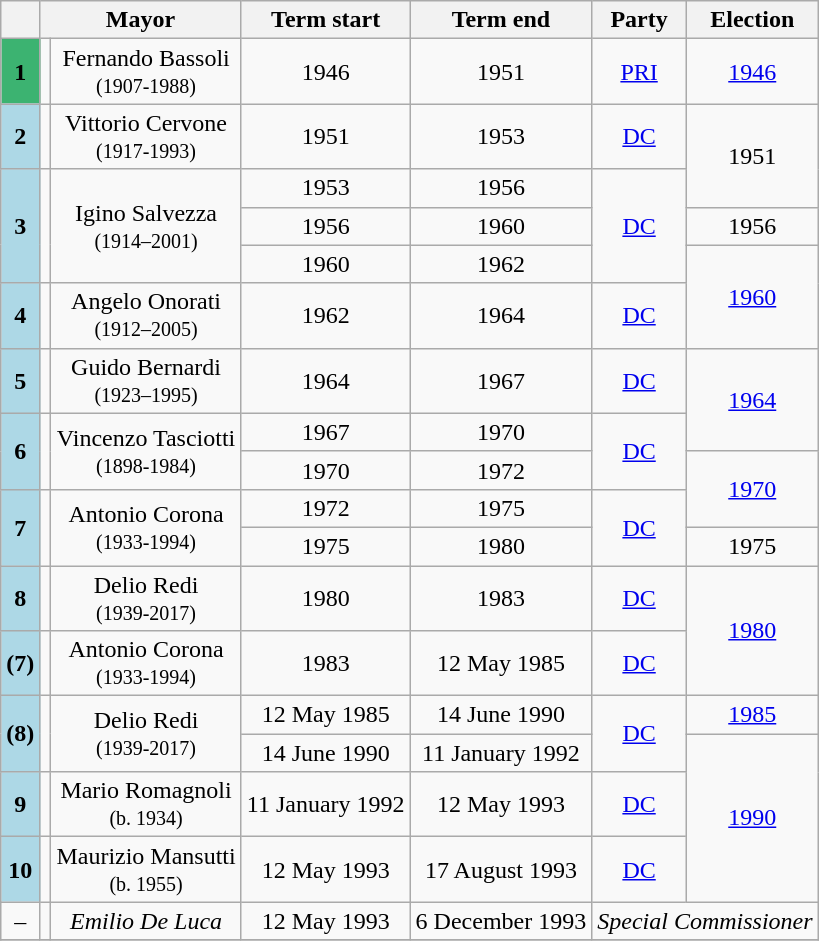<table class="wikitable" style="text-align: center;">
<tr>
<th class=unsortable> </th>
<th colspan=2>Mayor</th>
<th>Term start</th>
<th>Term end</th>
<th>Party</th>
<th>Election</th>
</tr>
<tr>
<th style="background:#3CB371;"><strong>1</strong></th>
<td></td>
<td>Fernando Bassoli <br><small>(1907-1988)</small></td>
<td align=center>1946</td>
<td align=center>1951</td>
<td><a href='#'>PRI</a></td>
<td><a href='#'>1946</a></td>
</tr>
<tr>
<th style="background:#ADD8E6;"><strong>2</strong></th>
<td></td>
<td>Vittorio Cervone <br><small>(1917-1993)</small></td>
<td align=center>1951</td>
<td align=center>1953</td>
<td><a href='#'>DC</a></td>
<td rowspan=2>1951</td>
</tr>
<tr>
<td rowspan=3! style="background:#ADD8E6;"><strong>3</strong></td>
<td rowspan=3></td>
<td rowspan=3>Igino Salvezza <br><small>(1914–2001)</small></td>
<td align=center>1953</td>
<td align=center>1956</td>
<td rowspan=3><a href='#'>DC</a></td>
</tr>
<tr>
<td align=center>1956</td>
<td align=center>1960</td>
<td>1956</td>
</tr>
<tr>
<td align=center>1960</td>
<td align=center>1962</td>
<td rowspan=2><a href='#'>1960</a></td>
</tr>
<tr>
<th style="background:#ADD8E6;"><strong>4</strong></th>
<td></td>
<td>Angelo Onorati <br><small>(1912–2005)</small></td>
<td align=center>1962</td>
<td align=center>1964</td>
<td><a href='#'>DC</a></td>
</tr>
<tr>
<th style="background:#ADD8E6;"><strong>5</strong></th>
<td></td>
<td>Guido Bernardi <br><small>(1923–1995)</small></td>
<td align=center>1964</td>
<td align=center>1967</td>
<td><a href='#'>DC</a></td>
<td rowspan=2><a href='#'>1964</a></td>
</tr>
<tr>
<td rowspan=2! style="background:#ADD8E6;"><strong>6</strong></td>
<td rowspan=2></td>
<td rowspan=2>Vincenzo Tasciotti <br><small>(1898-1984)</small></td>
<td align=center>1967</td>
<td align=center>1970</td>
<td rowspan=2><a href='#'>DC</a></td>
</tr>
<tr>
<td align=center>1970</td>
<td align=center>1972</td>
<td rowspan=2><a href='#'>1970</a></td>
</tr>
<tr>
<td rowspan=2! style="background:#ADD8E6;"><strong>7</strong></td>
<td rowspan=2></td>
<td rowspan=2>Antonio Corona <br><small>(1933-1994)</small></td>
<td align=center>1972</td>
<td align=center>1975</td>
<td rowspan=2><a href='#'>DC</a></td>
</tr>
<tr>
<td align=center>1975</td>
<td align=center>1980</td>
<td>1975</td>
</tr>
<tr>
<th style="background:#ADD8E6;"><strong>8</strong></th>
<td></td>
<td>Delio Redi <br><small>(1939-2017)</small></td>
<td align=center>1980</td>
<td align=center>1983</td>
<td><a href='#'>DC</a></td>
<td rowspan=2><a href='#'>1980</a></td>
</tr>
<tr>
<th style="background:#ADD8E6;"><strong>(7)</strong></th>
<td></td>
<td>Antonio Corona <br><small>(1933-1994)</small></td>
<td align=center>1983</td>
<td align=center>12 May 1985</td>
<td><a href='#'>DC</a></td>
</tr>
<tr>
<td rowspan=2! style="background:#ADD8E6;"><strong>(8)</strong></td>
<td rowspan=2></td>
<td rowspan=2>Delio Redi <br><small>(1939-2017)</small></td>
<td align=center>12 May 1985</td>
<td align=center>14 June 1990</td>
<td rowspan=2><a href='#'>DC</a></td>
<td><a href='#'>1985</a></td>
</tr>
<tr>
<td align=center>14 June 1990</td>
<td align=center>11 January 1992</td>
<td rowspan=3><a href='#'>1990</a></td>
</tr>
<tr>
<th style="background:#ADD8E6;"><strong>9</strong></th>
<td></td>
<td>Mario Romagnoli <br><small>(b. 1934)</small></td>
<td align=center>11 January 1992</td>
<td align=center>12 May 1993</td>
<td><a href='#'>DC</a></td>
</tr>
<tr>
<th style="background:#ADD8E6;"><strong>10</strong></th>
<td></td>
<td>Maurizio Mansutti <br><small>(b. 1955)</small></td>
<td align=center>12 May 1993</td>
<td align=center>17 August 1993</td>
<td><a href='#'>DC</a></td>
</tr>
<tr>
<td>–</td>
<td></td>
<td><em>Emilio De Luca</em></td>
<td align=center>12 May 1993</td>
<td align=center>6 December 1993</td>
<td colspan=2><em>Special Commissioner</em></td>
</tr>
<tr>
</tr>
</table>
